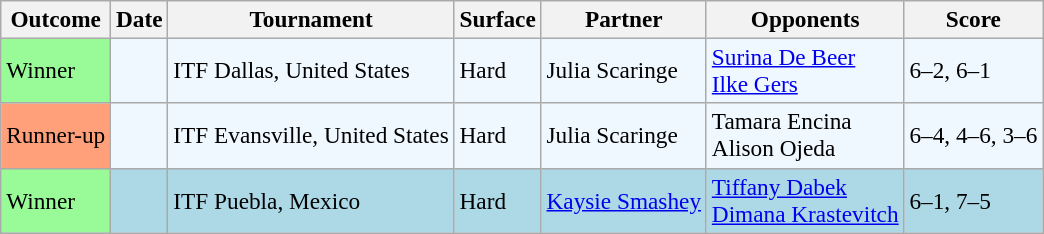<table class="sortable wikitable" style=font-size:97%>
<tr>
<th>Outcome</th>
<th>Date</th>
<th>Tournament</th>
<th>Surface</th>
<th>Partner</th>
<th>Opponents</th>
<th>Score</th>
</tr>
<tr style="background:#f0f8ff;">
<td style="background:#98fb98;">Winner</td>
<td></td>
<td>ITF Dallas, United States</td>
<td>Hard</td>
<td>Julia Scaringe</td>
<td><a href='#'>Surina De Beer</a> <br> <a href='#'>Ilke Gers</a></td>
<td>6–2, 6–1</td>
</tr>
<tr style="background:#f0f8ff;">
<td style="background:#ffa07a;">Runner-up</td>
<td></td>
<td>ITF Evansville, United States</td>
<td>Hard</td>
<td>Julia Scaringe</td>
<td>Tamara Encina <br> Alison Ojeda</td>
<td>6–4, 4–6, 3–6</td>
</tr>
<tr style="background:lightblue;">
<td style="background:#98fb98;">Winner</td>
<td></td>
<td>ITF Puebla, Mexico</td>
<td>Hard</td>
<td><a href='#'>Kaysie Smashey</a></td>
<td><a href='#'>Tiffany Dabek</a> <br> <a href='#'>Dimana Krastevitch</a></td>
<td>6–1, 7–5</td>
</tr>
</table>
